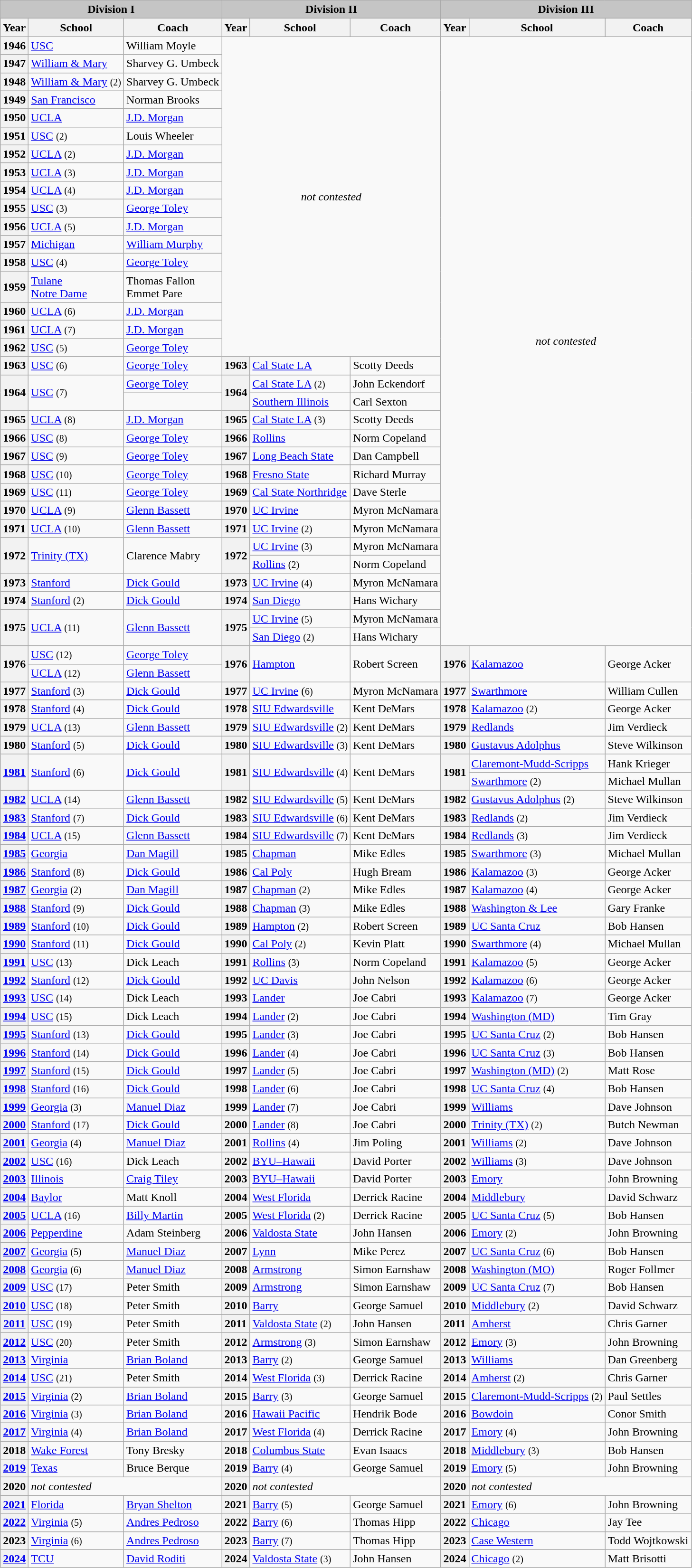<table class="wikitable">
<tr>
<th colspan="3" style="background:#c5c5c5;">Division I</th>
<th colspan="3" style="background:#c5c5c5;">Division II</th>
<th colspan="3" style="background:#c5c5c5;">Division III</th>
</tr>
<tr>
<th>Year</th>
<th>School</th>
<th>Coach</th>
<th>Year</th>
<th>School</th>
<th>Coach</th>
<th>Year</th>
<th>School</th>
<th>Coach</th>
</tr>
<tr>
<th>1946</th>
<td><a href='#'>USC</a></td>
<td>William Moyle</td>
<td rowspan="17" colspan="3" style="text-align:center;"><em>not contested</em></td>
<td rowspan="33" colspan="3" style="text-align:center;"><em>not contested</em></td>
</tr>
<tr>
<th>1947</th>
<td><a href='#'>William & Mary</a></td>
<td>Sharvey G. Umbeck</td>
</tr>
<tr>
<th>1948</th>
<td><a href='#'>William & Mary</a> <small>(2)</small></td>
<td>Sharvey G. Umbeck</td>
</tr>
<tr>
<th>1949</th>
<td><a href='#'>San Francisco</a></td>
<td>Norman Brooks</td>
</tr>
<tr>
<th>1950</th>
<td><a href='#'>UCLA</a></td>
<td><a href='#'>J.D. Morgan</a></td>
</tr>
<tr>
<th>1951</th>
<td><a href='#'>USC</a> <small>(2)</small></td>
<td>Louis Wheeler</td>
</tr>
<tr>
<th>1952</th>
<td><a href='#'>UCLA</a> <small>(2)</small></td>
<td><a href='#'>J.D. Morgan</a></td>
</tr>
<tr>
<th>1953</th>
<td><a href='#'>UCLA</a> <small>(3)</small></td>
<td><a href='#'>J.D. Morgan</a></td>
</tr>
<tr>
<th>1954</th>
<td><a href='#'>UCLA</a> <small>(4)</small></td>
<td><a href='#'>J.D. Morgan</a></td>
</tr>
<tr>
<th>1955</th>
<td><a href='#'>USC</a> <small>(3)</small></td>
<td><a href='#'>George Toley</a></td>
</tr>
<tr>
<th>1956</th>
<td><a href='#'>UCLA</a> <small>(5)</small></td>
<td><a href='#'>J.D. Morgan</a></td>
</tr>
<tr>
<th>1957</th>
<td><a href='#'>Michigan</a></td>
<td><a href='#'>William Murphy</a></td>
</tr>
<tr>
<th>1958</th>
<td><a href='#'>USC</a> <small>(4)</small></td>
<td><a href='#'>George Toley</a></td>
</tr>
<tr>
<th>1959</th>
<td><a href='#'>Tulane</a><br><a href='#'>Notre Dame</a></td>
<td>Thomas Fallon<br>Emmet Pare</td>
</tr>
<tr>
<th>1960</th>
<td><a href='#'>UCLA</a> <small>(6)</small></td>
<td><a href='#'>J.D. Morgan</a></td>
</tr>
<tr>
<th>1961</th>
<td><a href='#'>UCLA</a> <small>(7)</small></td>
<td><a href='#'>J.D. Morgan</a></td>
</tr>
<tr>
<th>1962</th>
<td><a href='#'>USC</a> <small>(5)</small></td>
<td><a href='#'>George Toley</a></td>
</tr>
<tr>
<th>1963</th>
<td><a href='#'>USC</a> <small>(6)</small></td>
<td><a href='#'>George Toley</a></td>
<th>1963</th>
<td><a href='#'>Cal State LA</a></td>
<td>Scotty Deeds</td>
</tr>
<tr>
<th rowspan="2">1964</th>
<td rowspan="2"><a href='#'>USC</a> <small>(7)</small></td>
<td><a href='#'>George Toley</a></td>
<th rowspan="2">1964</th>
<td><a href='#'>Cal State LA</a> <small>(2)</small></td>
<td>John Eckendorf</td>
</tr>
<tr>
<td></td>
<td><a href='#'>Southern Illinois</a></td>
<td>Carl Sexton</td>
</tr>
<tr>
<th>1965</th>
<td><a href='#'>UCLA</a> <small>(8)</small></td>
<td><a href='#'>J.D. Morgan</a></td>
<th>1965</th>
<td><a href='#'>Cal State LA</a> <small>(3)</small></td>
<td>Scotty Deeds</td>
</tr>
<tr>
<th>1966</th>
<td><a href='#'>USC</a> <small>(8)</small></td>
<td><a href='#'>George Toley</a></td>
<th>1966</th>
<td><a href='#'>Rollins</a></td>
<td>Norm Copeland</td>
</tr>
<tr>
<th>1967</th>
<td><a href='#'>USC</a> <small>(9)</small></td>
<td><a href='#'>George Toley</a></td>
<th>1967</th>
<td><a href='#'>Long Beach State</a></td>
<td>Dan Campbell</td>
</tr>
<tr>
<th>1968</th>
<td><a href='#'>USC</a> <small>(10)</small></td>
<td><a href='#'>George Toley</a></td>
<th>1968</th>
<td><a href='#'>Fresno State</a></td>
<td>Richard Murray</td>
</tr>
<tr>
<th>1969</th>
<td><a href='#'>USC</a> <small>(11)</small></td>
<td><a href='#'>George Toley</a></td>
<th>1969</th>
<td><a href='#'>Cal State Northridge</a></td>
<td>Dave Sterle</td>
</tr>
<tr>
<th>1970</th>
<td><a href='#'>UCLA</a> <small>(9)</small></td>
<td><a href='#'>Glenn Bassett</a></td>
<th>1970</th>
<td><a href='#'>UC Irvine</a></td>
<td>Myron McNamara</td>
</tr>
<tr>
<th>1971</th>
<td><a href='#'>UCLA</a> <small>(10)</small></td>
<td><a href='#'>Glenn Bassett</a></td>
<th>1971</th>
<td><a href='#'>UC Irvine</a> <small>(2)</small></td>
<td>Myron McNamara</td>
</tr>
<tr>
<th rowspan="2">1972</th>
<td rowspan="2"><a href='#'>Trinity (TX)</a></td>
<td rowspan="2">Clarence Mabry</td>
<th rowspan="2">1972</th>
<td><a href='#'>UC Irvine</a> <small>(3)</small></td>
<td>Myron McNamara</td>
</tr>
<tr>
<td><a href='#'>Rollins</a> <small>(2)</small></td>
<td>Norm Copeland</td>
</tr>
<tr>
<th>1973</th>
<td><a href='#'>Stanford</a></td>
<td><a href='#'>Dick Gould</a></td>
<th>1973</th>
<td><a href='#'>UC Irvine</a> <small>(4)</small></td>
<td>Myron McNamara</td>
</tr>
<tr>
<th>1974</th>
<td><a href='#'>Stanford</a> <small>(2)</small></td>
<td><a href='#'>Dick Gould</a></td>
<th>1974</th>
<td><a href='#'>San Diego</a></td>
<td>Hans Wichary</td>
</tr>
<tr>
<th rowspan="2">1975</th>
<td rowspan="2"><a href='#'>UCLA</a> <small>(11)</small></td>
<td rowspan="2"><a href='#'>Glenn Bassett</a></td>
<th rowspan="2">1975</th>
<td><a href='#'>UC Irvine</a> <small>(5)</small></td>
<td>Myron McNamara</td>
</tr>
<tr>
<td><a href='#'>San Diego</a> <small>(2)</small></td>
<td>Hans Wichary</td>
</tr>
<tr>
<th rowspan="2">1976</th>
<td><a href='#'>USC</a> <small>(12)</small></td>
<td><a href='#'>George Toley</a></td>
<th rowspan="2">1976</th>
<td rowspan="2"><a href='#'>Hampton</a></td>
<td rowspan="2">Robert Screen</td>
<th rowspan="2">1976</th>
<td rowspan="2"><a href='#'>Kalamazoo</a></td>
<td rowspan="2">George Acker</td>
</tr>
<tr>
<td><a href='#'>UCLA</a> <small>(12)</small></td>
<td><a href='#'>Glenn Bassett</a></td>
</tr>
<tr>
<th>1977</th>
<td><a href='#'>Stanford</a> <small>(3)</small></td>
<td><a href='#'>Dick Gould</a></td>
<th>1977</th>
<td><a href='#'>UC Irvine</a> (<small>6)</small></td>
<td>Myron McNamara</td>
<th>1977</th>
<td><a href='#'>Swarthmore</a></td>
<td>William Cullen</td>
</tr>
<tr>
<th>1978</th>
<td><a href='#'>Stanford</a> <small>(4)</small></td>
<td><a href='#'>Dick Gould</a></td>
<th>1978</th>
<td><a href='#'>SIU Edwardsville</a></td>
<td>Kent DeMars</td>
<th>1978</th>
<td><a href='#'>Kalamazoo</a> <small>(2)</small></td>
<td>George Acker</td>
</tr>
<tr>
<th>1979</th>
<td><a href='#'>UCLA</a> <small>(13)</small></td>
<td><a href='#'>Glenn Bassett</a></td>
<th>1979</th>
<td><a href='#'>SIU Edwardsville</a> <small>(2)</small></td>
<td>Kent DeMars</td>
<th>1979</th>
<td><a href='#'>Redlands</a></td>
<td>Jim Verdieck</td>
</tr>
<tr>
<th>1980</th>
<td><a href='#'>Stanford</a> <small>(5)</small></td>
<td><a href='#'>Dick Gould</a></td>
<th>1980</th>
<td><a href='#'>SIU Edwardsville</a> <small>(3)</small></td>
<td>Kent DeMars</td>
<th>1980</th>
<td><a href='#'>Gustavus Adolphus</a></td>
<td>Steve Wilkinson</td>
</tr>
<tr>
<th rowspan="2"><a href='#'>1981</a></th>
<td rowspan="2"><a href='#'>Stanford</a> <small>(6)</small></td>
<td rowspan="2"><a href='#'>Dick Gould</a></td>
<th rowspan="2">1981</th>
<td rowspan="2"><a href='#'>SIU Edwardsville</a> <small>(4)</small></td>
<td rowspan="2">Kent DeMars</td>
<th rowspan="2">1981</th>
<td><a href='#'>Claremont-Mudd-Scripps</a></td>
<td>Hank Krieger</td>
</tr>
<tr>
<td><a href='#'>Swarthmore</a> <small>(2)</small></td>
<td>Michael Mullan</td>
</tr>
<tr>
<th><a href='#'>1982</a></th>
<td><a href='#'>UCLA</a> <small>(14)</small></td>
<td><a href='#'>Glenn Bassett</a></td>
<th>1982</th>
<td><a href='#'>SIU Edwardsville</a> <small>(5)</small></td>
<td>Kent DeMars</td>
<th>1982</th>
<td><a href='#'>Gustavus Adolphus</a> <small>(2)</small></td>
<td>Steve Wilkinson</td>
</tr>
<tr>
<th><a href='#'>1983</a></th>
<td><a href='#'>Stanford</a> <small>(7)</small></td>
<td><a href='#'>Dick Gould</a></td>
<th>1983</th>
<td><a href='#'>SIU Edwardsville</a> <small>(6)</small></td>
<td>Kent DeMars</td>
<th>1983</th>
<td><a href='#'>Redlands</a> <small>(2)</small></td>
<td>Jim Verdieck</td>
</tr>
<tr>
<th><a href='#'>1984</a></th>
<td><a href='#'>UCLA</a> <small>(15)</small></td>
<td><a href='#'>Glenn Bassett</a></td>
<th>1984</th>
<td><a href='#'>SIU Edwardsville</a> <small>(7)</small></td>
<td>Kent DeMars</td>
<th>1984</th>
<td><a href='#'>Redlands</a> <small>(3)</small></td>
<td>Jim Verdieck</td>
</tr>
<tr>
<th><a href='#'>1985</a></th>
<td><a href='#'>Georgia</a></td>
<td><a href='#'>Dan Magill</a></td>
<th>1985</th>
<td><a href='#'>Chapman</a></td>
<td>Mike Edles</td>
<th>1985</th>
<td><a href='#'>Swarthmore</a> <small>(3)</small></td>
<td>Michael Mullan</td>
</tr>
<tr>
<th><a href='#'>1986</a></th>
<td><a href='#'>Stanford</a> <small>(8)</small></td>
<td><a href='#'>Dick Gould</a></td>
<th>1986</th>
<td><a href='#'>Cal Poly</a></td>
<td>Hugh Bream</td>
<th>1986</th>
<td><a href='#'>Kalamazoo</a> <small>(3)</small></td>
<td>George Acker</td>
</tr>
<tr>
<th><a href='#'>1987</a></th>
<td><a href='#'>Georgia</a> <small>(2)</small></td>
<td><a href='#'>Dan Magill</a></td>
<th>1987</th>
<td><a href='#'>Chapman</a> <small>(2)</small></td>
<td>Mike Edles</td>
<th>1987</th>
<td><a href='#'>Kalamazoo</a> <small>(4)</small></td>
<td>George Acker</td>
</tr>
<tr>
<th><a href='#'>1988</a></th>
<td><a href='#'>Stanford</a> <small>(9)</small></td>
<td><a href='#'>Dick Gould</a></td>
<th>1988</th>
<td><a href='#'>Chapman</a> <small>(3)</small></td>
<td>Mike Edles</td>
<th>1988</th>
<td><a href='#'>Washington & Lee</a></td>
<td>Gary Franke</td>
</tr>
<tr>
<th><a href='#'>1989</a></th>
<td><a href='#'>Stanford</a> <small>(10)</small></td>
<td><a href='#'>Dick Gould</a></td>
<th>1989</th>
<td><a href='#'>Hampton</a> <small>(2)</small></td>
<td>Robert Screen</td>
<th>1989</th>
<td><a href='#'>UC Santa Cruz</a></td>
<td>Bob Hansen</td>
</tr>
<tr>
<th><a href='#'>1990</a></th>
<td><a href='#'>Stanford</a> <small>(11)</small></td>
<td><a href='#'>Dick Gould</a></td>
<th>1990</th>
<td><a href='#'>Cal Poly</a> <small>(2)</small></td>
<td>Kevin Platt</td>
<th>1990</th>
<td><a href='#'>Swarthmore</a> <small>(4)</small></td>
<td>Michael Mullan</td>
</tr>
<tr>
<th><a href='#'>1991</a></th>
<td><a href='#'>USC</a> <small>(13)</small></td>
<td>Dick Leach</td>
<th>1991</th>
<td><a href='#'>Rollins</a> <small>(3)</small></td>
<td>Norm Copeland</td>
<th>1991</th>
<td><a href='#'>Kalamazoo</a> <small>(5)</small></td>
<td>George Acker</td>
</tr>
<tr>
<th><a href='#'>1992</a></th>
<td><a href='#'>Stanford</a> <small>(12)</small></td>
<td><a href='#'>Dick Gould</a></td>
<th>1992</th>
<td><a href='#'>UC Davis</a></td>
<td>John Nelson</td>
<th>1992</th>
<td><a href='#'>Kalamazoo</a> <small>(6)</small></td>
<td>George Acker</td>
</tr>
<tr>
<th><a href='#'>1993</a></th>
<td><a href='#'>USC</a> <small>(14)</small></td>
<td>Dick Leach</td>
<th>1993</th>
<td><a href='#'>Lander</a></td>
<td>Joe Cabri</td>
<th>1993</th>
<td><a href='#'>Kalamazoo</a> <small>(7)</small></td>
<td>George Acker</td>
</tr>
<tr>
<th><a href='#'>1994</a></th>
<td><a href='#'>USC</a> <small>(15)</small></td>
<td>Dick Leach</td>
<th>1994</th>
<td><a href='#'>Lander</a> <small>(2)</small></td>
<td>Joe Cabri</td>
<th>1994</th>
<td><a href='#'>Washington (MD)</a></td>
<td>Tim Gray</td>
</tr>
<tr>
<th><a href='#'>1995</a></th>
<td><a href='#'>Stanford</a> <small>(13)</small></td>
<td><a href='#'>Dick Gould</a></td>
<th>1995</th>
<td><a href='#'>Lander</a> <small>(3)</small></td>
<td>Joe Cabri</td>
<th>1995</th>
<td><a href='#'>UC Santa Cruz</a> <small>(2)</small></td>
<td>Bob Hansen</td>
</tr>
<tr>
<th><a href='#'>1996</a></th>
<td><a href='#'>Stanford</a> <small>(14)</small></td>
<td><a href='#'>Dick Gould</a></td>
<th>1996</th>
<td><a href='#'>Lander</a> <small>(4)</small></td>
<td>Joe Cabri</td>
<th>1996</th>
<td><a href='#'>UC Santa Cruz</a> <small>(3)</small></td>
<td>Bob Hansen</td>
</tr>
<tr>
<th><a href='#'>1997</a></th>
<td><a href='#'>Stanford</a> <small>(15)</small></td>
<td><a href='#'>Dick Gould</a></td>
<th>1997</th>
<td><a href='#'>Lander</a> <small>(5)</small></td>
<td>Joe Cabri</td>
<th>1997</th>
<td><a href='#'>Washington (MD)</a> <small>(2)</small></td>
<td>Matt Rose</td>
</tr>
<tr>
<th><a href='#'>1998</a></th>
<td><a href='#'>Stanford</a> <small>(16)</small></td>
<td><a href='#'>Dick Gould</a></td>
<th>1998</th>
<td><a href='#'>Lander</a> <small>(6)</small></td>
<td>Joe Cabri</td>
<th>1998</th>
<td><a href='#'>UC Santa Cruz</a> <small>(4)</small></td>
<td>Bob Hansen</td>
</tr>
<tr>
<th><a href='#'>1999</a></th>
<td><a href='#'>Georgia</a> <small>(3)</small></td>
<td><a href='#'>Manuel Diaz</a></td>
<th>1999</th>
<td><a href='#'>Lander</a> <small>(7)</small></td>
<td>Joe Cabri</td>
<th>1999</th>
<td><a href='#'>Williams</a></td>
<td>Dave Johnson</td>
</tr>
<tr>
<th><a href='#'>2000</a></th>
<td><a href='#'>Stanford</a> <small>(17)</small></td>
<td><a href='#'>Dick Gould</a></td>
<th>2000</th>
<td><a href='#'>Lander</a> <small>(8)</small></td>
<td>Joe Cabri</td>
<th>2000</th>
<td><a href='#'>Trinity (TX)</a> <small>(2)</small></td>
<td>Butch Newman</td>
</tr>
<tr>
<th><a href='#'>2001</a></th>
<td><a href='#'>Georgia</a> <small>(4)</small></td>
<td><a href='#'>Manuel Diaz</a></td>
<th>2001</th>
<td><a href='#'>Rollins</a> <small>(4)</small></td>
<td>Jim Poling</td>
<th>2001</th>
<td><a href='#'>Williams</a> <small>(2)</small></td>
<td>Dave Johnson</td>
</tr>
<tr>
<th><a href='#'>2002</a></th>
<td><a href='#'>USC</a> <small>(16)</small></td>
<td>Dick Leach</td>
<th>2002</th>
<td><a href='#'>BYU–Hawaii</a></td>
<td>David Porter</td>
<th>2002</th>
<td><a href='#'>Williams</a> <small>(3)</small></td>
<td>Dave Johnson</td>
</tr>
<tr>
<th><a href='#'>2003</a></th>
<td><a href='#'>Illinois</a></td>
<td><a href='#'>Craig Tiley</a></td>
<th>2003</th>
<td><a href='#'>BYU–Hawaii</a></td>
<td>David Porter</td>
<th>2003</th>
<td><a href='#'>Emory</a></td>
<td>John Browning</td>
</tr>
<tr>
<th><a href='#'>2004</a></th>
<td><a href='#'>Baylor</a></td>
<td>Matt Knoll</td>
<th>2004</th>
<td><a href='#'>West Florida</a></td>
<td>Derrick Racine</td>
<th>2004</th>
<td><a href='#'>Middlebury</a></td>
<td>David Schwarz</td>
</tr>
<tr>
<th><a href='#'>2005</a></th>
<td><a href='#'>UCLA</a> <small>(16)</small></td>
<td><a href='#'>Billy Martin</a></td>
<th>2005</th>
<td><a href='#'>West Florida</a> <small>(2)</small></td>
<td>Derrick Racine</td>
<th>2005</th>
<td><a href='#'>UC Santa Cruz</a> <small>(5)</small></td>
<td>Bob Hansen</td>
</tr>
<tr>
<th><a href='#'>2006</a></th>
<td><a href='#'>Pepperdine</a></td>
<td>Adam Steinberg</td>
<th>2006</th>
<td><a href='#'>Valdosta State</a></td>
<td>John Hansen</td>
<th>2006</th>
<td><a href='#'>Emory</a> <small>(2)</small></td>
<td>John Browning</td>
</tr>
<tr>
<th><a href='#'>2007</a></th>
<td><a href='#'>Georgia</a> <small>(5)</small></td>
<td><a href='#'>Manuel Diaz</a></td>
<th>2007</th>
<td><a href='#'>Lynn</a></td>
<td>Mike Perez</td>
<th>2007</th>
<td><a href='#'>UC Santa Cruz</a> <small>(6)</small></td>
<td>Bob Hansen</td>
</tr>
<tr>
<th><a href='#'>2008</a></th>
<td><a href='#'>Georgia</a> <small>(6)</small></td>
<td><a href='#'>Manuel Diaz</a></td>
<th>2008</th>
<td><a href='#'>Armstrong</a></td>
<td>Simon Earnshaw</td>
<th>2008</th>
<td><a href='#'>Washington (MO)</a></td>
<td>Roger Follmer</td>
</tr>
<tr>
<th><a href='#'>2009</a></th>
<td><a href='#'>USC</a> <small>(17)</small></td>
<td>Peter Smith</td>
<th>2009</th>
<td><a href='#'>Armstrong</a></td>
<td>Simon Earnshaw</td>
<th>2009</th>
<td><a href='#'>UC Santa Cruz</a> <small>(7)</small></td>
<td>Bob Hansen</td>
</tr>
<tr>
<th><a href='#'>2010</a></th>
<td><a href='#'>USC</a> <small>(18)</small></td>
<td>Peter Smith</td>
<th>2010</th>
<td><a href='#'>Barry</a></td>
<td>George Samuel</td>
<th>2010</th>
<td><a href='#'>Middlebury</a> <small>(2)</small></td>
<td>David Schwarz</td>
</tr>
<tr>
<th><a href='#'>2011</a></th>
<td><a href='#'>USC</a> <small>(19)</small></td>
<td>Peter Smith</td>
<th>2011</th>
<td><a href='#'>Valdosta State</a> <small>(2)</small></td>
<td>John Hansen</td>
<th>2011</th>
<td><a href='#'>Amherst</a></td>
<td>Chris Garner</td>
</tr>
<tr>
<th><a href='#'>2012</a></th>
<td><a href='#'>USC</a> <small>(20)</small></td>
<td>Peter Smith</td>
<th>2012</th>
<td><a href='#'>Armstrong</a> <small>(3)</small></td>
<td>Simon Earnshaw</td>
<th>2012</th>
<td><a href='#'>Emory</a> <small>(3)</small></td>
<td>John Browning</td>
</tr>
<tr>
<th><a href='#'>2013</a></th>
<td><a href='#'>Virginia</a></td>
<td><a href='#'>Brian Boland</a></td>
<th>2013</th>
<td><a href='#'>Barry</a> <small>(2)</small></td>
<td>George Samuel</td>
<th>2013</th>
<td><a href='#'>Williams</a> </td>
<td>Dan Greenberg</td>
</tr>
<tr>
<th><a href='#'>2014</a></th>
<td><a href='#'>USC</a> <small>(21)</small></td>
<td>Peter Smith</td>
<th>2014</th>
<td><a href='#'>West Florida</a> <small>(3)</small></td>
<td>Derrick Racine</td>
<th>2014</th>
<td><a href='#'>Amherst</a> <small>(2)</small></td>
<td>Chris Garner</td>
</tr>
<tr>
<th><a href='#'>2015</a></th>
<td><a href='#'>Virginia</a> <small>(2)</small></td>
<td><a href='#'>Brian Boland</a></td>
<th>2015</th>
<td><a href='#'>Barry</a> <small>(3)</small></td>
<td>George Samuel</td>
<th>2015</th>
<td><a href='#'>Claremont-Mudd-Scripps</a> <small>(2)</small></td>
<td>Paul Settles</td>
</tr>
<tr>
<th><a href='#'>2016</a></th>
<td><a href='#'>Virginia</a> <small>(3)</small></td>
<td><a href='#'>Brian Boland</a></td>
<th>2016</th>
<td><a href='#'>Hawaii Pacific</a></td>
<td>Hendrik Bode</td>
<th>2016</th>
<td><a href='#'>Bowdoin</a></td>
<td>Conor Smith</td>
</tr>
<tr>
<th><a href='#'>2017</a></th>
<td><a href='#'>Virginia</a> <small>(4)</small></td>
<td><a href='#'>Brian Boland</a></td>
<th>2017</th>
<td><a href='#'>West Florida</a> <small>(4)</small></td>
<td>Derrick Racine</td>
<th>2017</th>
<td><a href='#'>Emory</a> <small>(4)</small></td>
<td>John Browning</td>
</tr>
<tr>
<th>2018</th>
<td><a href='#'>Wake Forest</a></td>
<td>Tony Bresky</td>
<th>2018</th>
<td><a href='#'>Columbus State</a></td>
<td>Evan Isaacs</td>
<th>2018</th>
<td><a href='#'>Middlebury</a> <small>(3)</small></td>
<td>Bob Hansen</td>
</tr>
<tr>
<th><a href='#'>2019</a></th>
<td><a href='#'>Texas</a></td>
<td>Bruce Berque</td>
<th>2019</th>
<td><a href='#'>Barry</a> <small>(4)</small></td>
<td>George Samuel</td>
<th>2019</th>
<td><a href='#'>Emory</a> <small>(5)</small></td>
<td>John Browning</td>
</tr>
<tr>
<th>2020</th>
<td colspan="2"><em>not contested</em></td>
<th>2020</th>
<td colspan="2"><em>not contested</em></td>
<th>2020</th>
<td colspan="2"><em>not contested</em></td>
</tr>
<tr>
<th><a href='#'>2021</a></th>
<td><a href='#'>Florida</a></td>
<td><a href='#'>Bryan Shelton</a></td>
<th>2021</th>
<td><a href='#'>Barry</a> <small>(5)</small></td>
<td>George Samuel</td>
<th>2021</th>
<td><a href='#'>Emory</a> <small>(6)</small></td>
<td>John Browning</td>
</tr>
<tr>
<th><a href='#'>2022</a></th>
<td><a href='#'>Virginia</a> <small>(5)</small></td>
<td><a href='#'>Andres Pedroso</a></td>
<th>2022</th>
<td><a href='#'>Barry</a> <small>(6)</small></td>
<td>Thomas Hipp</td>
<th>2022</th>
<td><a href='#'>Chicago</a></td>
<td>Jay Tee</td>
</tr>
<tr>
<th>2023</th>
<td><a href='#'>Virginia</a> <small>(6)</small></td>
<td><a href='#'>Andres Pedroso</a></td>
<th>2023</th>
<td><a href='#'>Barry</a> <small>(7)</small></td>
<td>Thomas Hipp</td>
<th>2023</th>
<td><a href='#'>Case Western</a></td>
<td>Todd Wojtkowski</td>
</tr>
<tr>
<th><a href='#'>2024</a></th>
<td><a href='#'>TCU</a></td>
<td><a href='#'>David Roditi</a></td>
<th>2024</th>
<td><a href='#'>Valdosta State</a> <small>(3)</small></td>
<td>John Hansen</td>
<th>2024</th>
<td><a href='#'>Chicago</a> <small>(2)</small></td>
<td>Matt Brisotti</td>
</tr>
</table>
